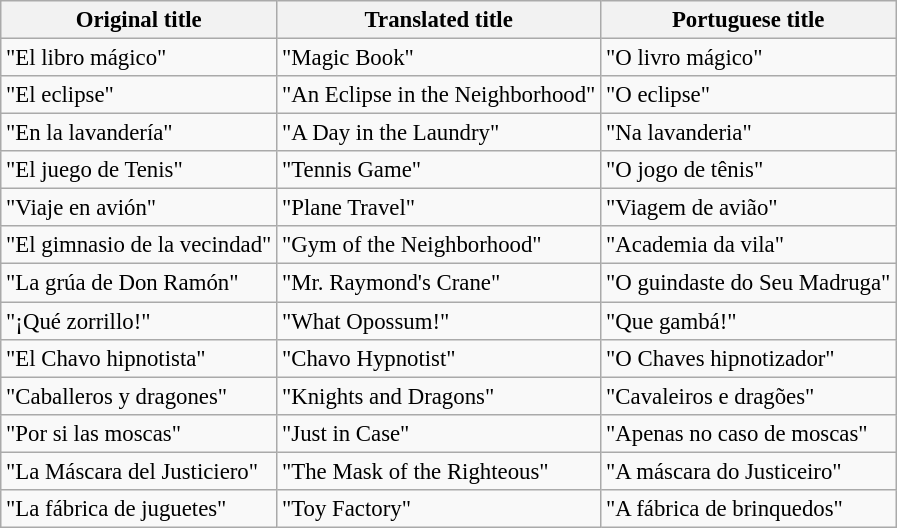<table class="wikitable" style="font-size: 95%;">
<tr>
<th>Original title</th>
<th>Translated title</th>
<th>Portuguese title</th>
</tr>
<tr>
<td>"El libro mágico"</td>
<td>"Magic Book"</td>
<td>"O livro mágico"</td>
</tr>
<tr>
<td>"El eclipse"</td>
<td>"An Eclipse in the Neighborhood"</td>
<td>"O eclipse"</td>
</tr>
<tr>
<td>"En la lavandería"</td>
<td>"A Day in the Laundry"</td>
<td>"Na lavanderia"</td>
</tr>
<tr>
<td>"El juego de Tenis"</td>
<td>"Tennis Game"</td>
<td>"O jogo de tênis"</td>
</tr>
<tr>
<td>"Viaje en avión"</td>
<td>"Plane Travel"</td>
<td>"Viagem de avião"</td>
</tr>
<tr>
<td>"El gimnasio de la vecindad"</td>
<td>"Gym of the Neighborhood"</td>
<td>"Academia da vila"</td>
</tr>
<tr>
<td>"La grúa de Don Ramón"</td>
<td>"Mr. Raymond's Crane"</td>
<td>"O guindaste do Seu Madruga"</td>
</tr>
<tr>
<td>"¡Qué zorrillo!"</td>
<td>"What Opossum!"</td>
<td>"Que gambá!"</td>
</tr>
<tr>
<td>"El Chavo hipnotista"</td>
<td>"Chavo Hypnotist"</td>
<td>"O Chaves hipnotizador"</td>
</tr>
<tr>
<td>"Caballeros y dragones"</td>
<td>"Knights and Dragons"</td>
<td>"Cavaleiros e dragões"</td>
</tr>
<tr>
<td>"Por si las moscas"</td>
<td>"Just in Case"</td>
<td>"Apenas no caso de moscas"</td>
</tr>
<tr>
<td>"La Máscara del Justiciero"</td>
<td>"The Mask of the Righteous"</td>
<td>"A máscara do Justiceiro"</td>
</tr>
<tr>
<td>"La fábrica de juguetes"</td>
<td>"Toy Factory"</td>
<td>"A fábrica de brinquedos"</td>
</tr>
</table>
